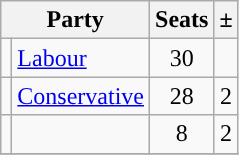<table class="sortable wikitable">
<tr>
<th colspan="2">Party</th>
<th>Seats</th>
<th>±</th>
</tr>
<tr>
<td style="background-color: "></td>
<td><a href='#'>Labour</a></td>
<td align="center">30</td>
<td align="center"></td>
</tr>
<tr>
<td style="background-color: "></td>
<td><a href='#'>Conservative</a></td>
<td align="center">28</td>
<td align="center">2</td>
</tr>
<tr>
<td style="background-color: "></td>
<td><a href='#'></a></td>
<td align="center">8</td>
<td align="center">2</td>
</tr>
<tr>
</tr>
</table>
